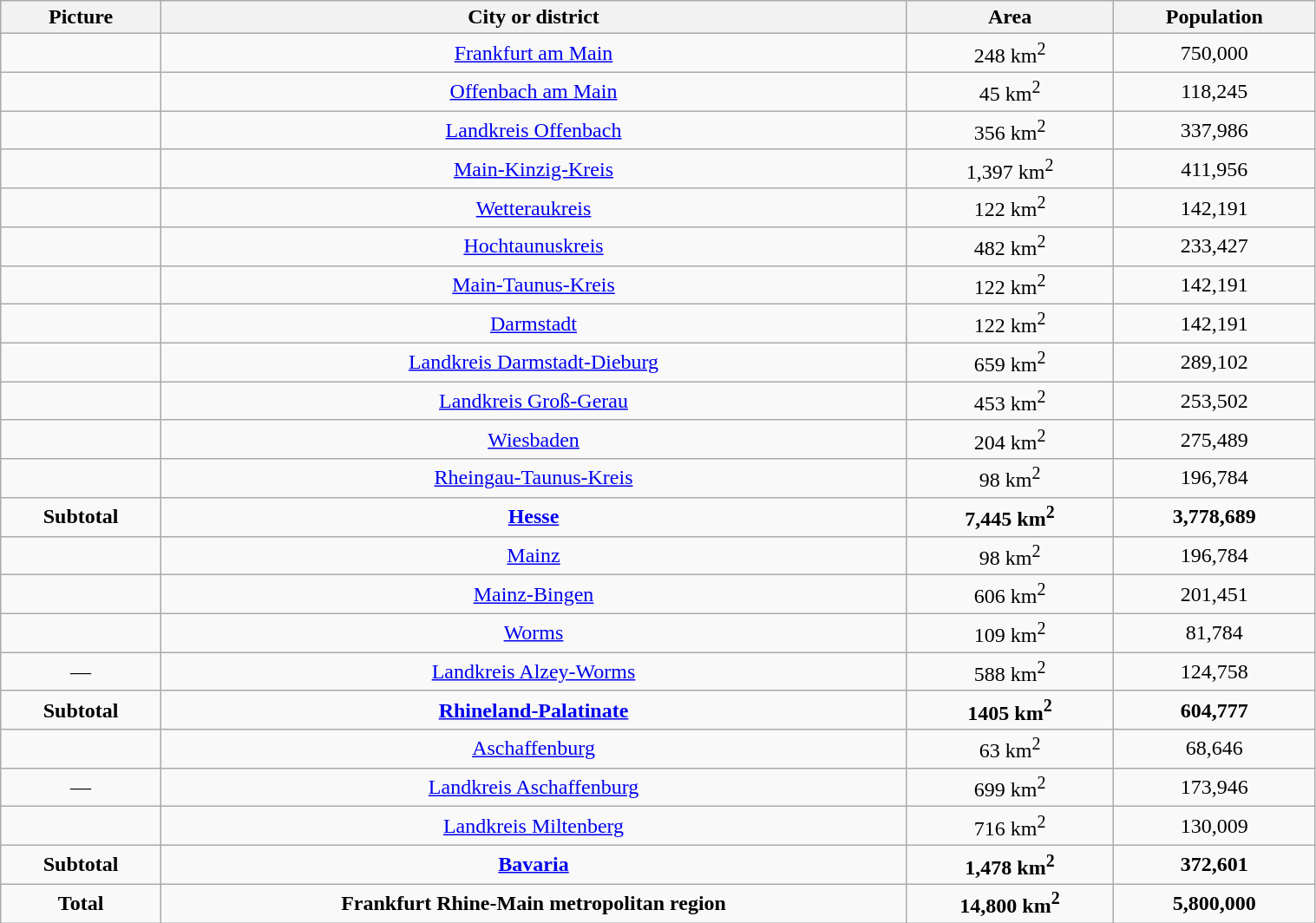<table class="wikitable sortable" style="font-size: 100%; width:80%; text-align: center">
<tr>
<th valign=bottom class="unsortable">Picture</th>
<th valign=bottom>City or district</th>
<th valign=bottom>Area</th>
<th valign=bottom>Population</th>
</tr>
<tr>
<td></td>
<td><a href='#'>Frankfurt am Main</a></td>
<td>248 km<sup>2</sup></td>
<td>750,000</td>
</tr>
<tr>
<td></td>
<td><a href='#'>Offenbach am Main</a></td>
<td>45 km<sup>2</sup></td>
<td>118,245</td>
</tr>
<tr>
<td></td>
<td><a href='#'>Landkreis Offenbach</a></td>
<td>356 km<sup>2</sup></td>
<td>337,986</td>
</tr>
<tr>
<td></td>
<td><a href='#'>Main-Kinzig-Kreis</a></td>
<td>1,397 km<sup>2</sup></td>
<td>411,956</td>
</tr>
<tr>
<td></td>
<td><a href='#'>Wetteraukreis</a></td>
<td>122 km<sup>2</sup></td>
<td>142,191</td>
</tr>
<tr>
<td></td>
<td><a href='#'>Hochtaunuskreis</a></td>
<td>482 km<sup>2</sup></td>
<td>233,427</td>
</tr>
<tr>
<td></td>
<td><a href='#'>Main-Taunus-Kreis</a></td>
<td>122 km<sup>2</sup></td>
<td>142,191</td>
</tr>
<tr>
<td></td>
<td><a href='#'>Darmstadt</a></td>
<td>122 km<sup>2</sup></td>
<td>142,191</td>
</tr>
<tr>
<td></td>
<td><a href='#'>Landkreis Darmstadt-Dieburg</a></td>
<td>659 km<sup>2</sup></td>
<td>289,102</td>
</tr>
<tr>
<td></td>
<td><a href='#'>Landkreis Groß-Gerau</a></td>
<td>453 km<sup>2</sup></td>
<td>253,502</td>
</tr>
<tr>
<td></td>
<td><a href='#'>Wiesbaden</a></td>
<td>204 km<sup>2</sup></td>
<td>275,489</td>
</tr>
<tr>
<td></td>
<td><a href='#'>Rheingau-Taunus-Kreis</a></td>
<td>98 km<sup>2</sup></td>
<td>196,784</td>
</tr>
<tr>
<td colspan="1"><strong>Subtotal</strong></td>
<td><strong><a href='#'>Hesse</a></strong></td>
<td><strong>7,445 km<sup>2</sup></strong></td>
<td><strong>3,778,689</strong></td>
</tr>
<tr>
<td></td>
<td><a href='#'>Mainz</a></td>
<td>98 km<sup>2</sup></td>
<td>196,784</td>
</tr>
<tr>
<td></td>
<td><a href='#'>Mainz-Bingen</a></td>
<td>606 km<sup>2</sup></td>
<td>201,451</td>
</tr>
<tr>
<td></td>
<td><a href='#'>Worms</a></td>
<td>109 km<sup>2</sup></td>
<td>81,784</td>
</tr>
<tr>
<td>—</td>
<td><a href='#'>Landkreis Alzey-Worms</a></td>
<td>588 km<sup>2</sup></td>
<td>124,758</td>
</tr>
<tr>
<td colspan="1"><strong>Subtotal</strong></td>
<td><strong><a href='#'>Rhineland-Palatinate</a></strong></td>
<td><strong>1405 km<sup>2</sup></strong></td>
<td><strong>604,777</strong></td>
</tr>
<tr>
<td></td>
<td><a href='#'>Aschaffenburg</a></td>
<td>63 km<sup>2</sup></td>
<td>68,646</td>
</tr>
<tr>
<td>—</td>
<td><a href='#'>Landkreis Aschaffenburg</a></td>
<td>699 km<sup>2</sup></td>
<td>173,946</td>
</tr>
<tr>
<td></td>
<td><a href='#'>Landkreis Miltenberg</a></td>
<td>716 km<sup>2</sup></td>
<td>130,009</td>
</tr>
<tr>
<td colspan="1"><strong>Subtotal</strong></td>
<td><strong><a href='#'>Bavaria</a></strong></td>
<td><strong>1,478 km<sup>2</sup></strong></td>
<td><strong>372,601</strong></td>
</tr>
<tr>
<td colspan="1"><strong>Total</strong></td>
<td><strong>Frankfurt Rhine-Main metropolitan region</strong></td>
<td><strong>14,800 km<sup>2</sup></strong></td>
<td><strong>5,800,000</strong></td>
</tr>
</table>
